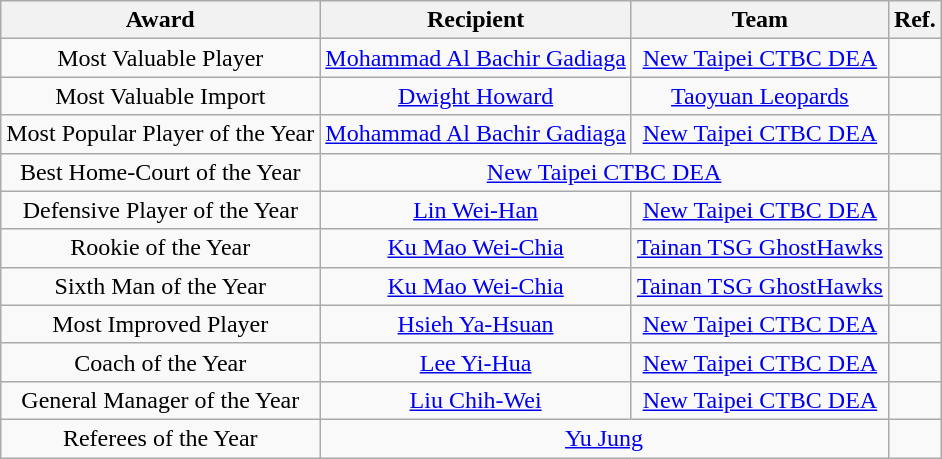<table class="wikitable" style="text-align:center">
<tr>
<th>Award</th>
<th>Recipient</th>
<th>Team</th>
<th>Ref.</th>
</tr>
<tr>
<td>Most Valuable Player</td>
<td><a href='#'>Mohammad Al Bachir Gadiaga</a></td>
<td><a href='#'>New Taipei CTBC DEA</a></td>
<td></td>
</tr>
<tr>
<td>Most Valuable Import</td>
<td><a href='#'>Dwight Howard</a></td>
<td><a href='#'>Taoyuan Leopards</a></td>
<td></td>
</tr>
<tr>
<td>Most Popular Player of the Year</td>
<td><a href='#'>Mohammad Al Bachir Gadiaga</a></td>
<td><a href='#'>New Taipei CTBC DEA</a></td>
<td></td>
</tr>
<tr>
<td>Best Home-Court of the Year</td>
<td colspan=2><a href='#'>New Taipei CTBC DEA</a></td>
<td></td>
</tr>
<tr>
<td>Defensive Player of the Year</td>
<td><a href='#'>Lin Wei-Han</a></td>
<td><a href='#'>New Taipei CTBC DEA</a></td>
<td></td>
</tr>
<tr>
<td>Rookie of the Year</td>
<td><a href='#'>Ku Mao Wei-Chia</a></td>
<td><a href='#'>Tainan TSG GhostHawks</a></td>
<td></td>
</tr>
<tr>
<td>Sixth Man of the Year</td>
<td><a href='#'>Ku Mao Wei-Chia</a></td>
<td><a href='#'>Tainan TSG GhostHawks</a></td>
<td></td>
</tr>
<tr>
<td>Most Improved Player</td>
<td><a href='#'>Hsieh Ya-Hsuan</a></td>
<td><a href='#'>New Taipei CTBC DEA</a></td>
<td></td>
</tr>
<tr>
<td>Coach of the Year</td>
<td><a href='#'>Lee Yi-Hua</a></td>
<td><a href='#'>New Taipei CTBC DEA</a></td>
<td></td>
</tr>
<tr>
<td>General Manager of the Year</td>
<td><a href='#'>Liu Chih-Wei</a></td>
<td><a href='#'>New Taipei CTBC DEA</a></td>
<td></td>
</tr>
<tr>
<td>Referees of the Year</td>
<td colspan=2><a href='#'>Yu Jung</a></td>
<td></td>
</tr>
</table>
